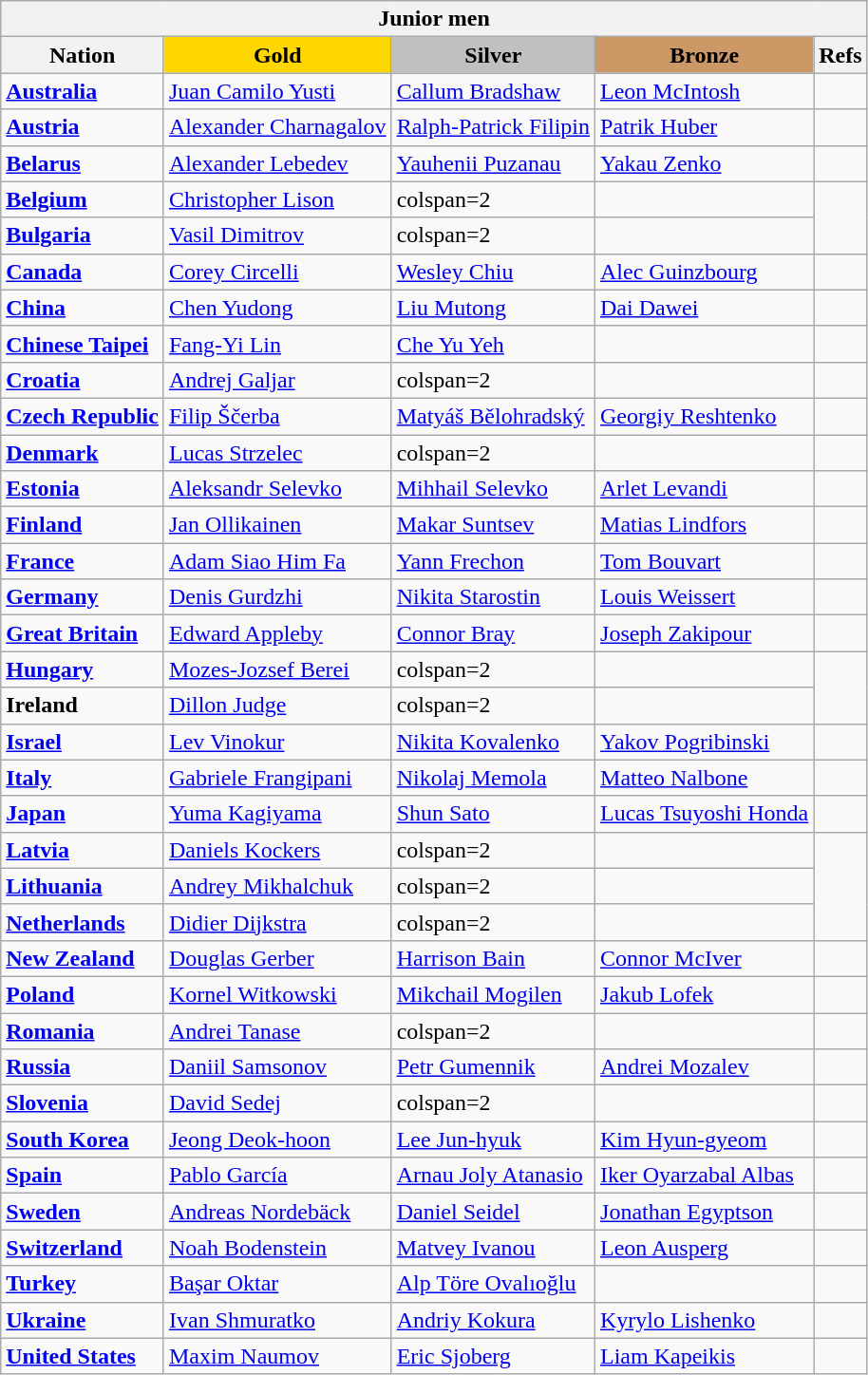<table class="wikitable">
<tr>
<th colspan=5>Junior men</th>
</tr>
<tr>
<th>Nation</th>
<td style="text-align:center; background:gold;"><strong>Gold</strong></td>
<td style="text-align:center; background:silver;"><strong>Silver</strong></td>
<td style="text-align:center; background:#c96;"><strong>Bronze</strong></td>
<th>Refs</th>
</tr>
<tr>
<td><strong> <a href='#'>Australia</a></strong></td>
<td><a href='#'>Juan Camilo Yusti</a></td>
<td><a href='#'>Callum Bradshaw</a></td>
<td><a href='#'>Leon McIntosh</a></td>
<td></td>
</tr>
<tr>
<td><strong> <a href='#'>Austria</a></strong></td>
<td><a href='#'>Alexander Charnagalov</a></td>
<td><a href='#'>Ralph-Patrick Filipin</a></td>
<td><a href='#'>Patrik Huber</a></td>
<td></td>
</tr>
<tr>
<td><strong> <a href='#'>Belarus</a></strong></td>
<td><a href='#'>Alexander Lebedev</a></td>
<td><a href='#'>Yauhenii Puzanau</a></td>
<td><a href='#'>Yakau Zenko</a></td>
<td></td>
</tr>
<tr>
<td><strong> <a href='#'>Belgium</a></strong></td>
<td><a href='#'>Christopher Lison</a></td>
<td>colspan=2 </td>
<td></td>
</tr>
<tr>
<td><strong> <a href='#'>Bulgaria</a></strong></td>
<td><a href='#'>Vasil Dimitrov</a></td>
<td>colspan=2 </td>
<td></td>
</tr>
<tr>
<td><strong> <a href='#'>Canada</a></strong></td>
<td><a href='#'>Corey Circelli</a></td>
<td><a href='#'>Wesley Chiu</a></td>
<td><a href='#'>Alec Guinzbourg</a></td>
<td></td>
</tr>
<tr>
<td><strong> <a href='#'>China</a></strong></td>
<td><a href='#'>Chen Yudong</a></td>
<td><a href='#'>Liu Mutong</a></td>
<td><a href='#'>Dai Dawei</a></td>
<td></td>
</tr>
<tr>
<td><strong> <a href='#'>Chinese Taipei</a></strong></td>
<td><a href='#'>Fang-Yi Lin</a></td>
<td><a href='#'>Che Yu Yeh</a></td>
<td></td>
<td></td>
</tr>
<tr>
<td><strong> <a href='#'>Croatia</a></strong></td>
<td><a href='#'>Andrej Galjar</a></td>
<td>colspan=2 </td>
<td></td>
</tr>
<tr>
<td><strong> <a href='#'>Czech Republic</a></strong></td>
<td><a href='#'>Filip Ščerba</a></td>
<td><a href='#'>Matyáš Bělohradský</a></td>
<td><a href='#'>Georgiy Reshtenko</a></td>
<td></td>
</tr>
<tr>
<td><strong> <a href='#'>Denmark</a></strong></td>
<td><a href='#'>Lucas Strzelec</a></td>
<td>colspan=2 </td>
<td></td>
</tr>
<tr>
<td><strong> <a href='#'>Estonia</a></strong></td>
<td><a href='#'>Aleksandr Selevko</a></td>
<td><a href='#'>Mihhail Selevko</a></td>
<td><a href='#'>Arlet Levandi</a></td>
<td></td>
</tr>
<tr>
<td><strong> <a href='#'>Finland</a></strong></td>
<td><a href='#'>Jan Ollikainen</a></td>
<td><a href='#'>Makar Suntsev</a></td>
<td><a href='#'>Matias Lindfors</a></td>
<td></td>
</tr>
<tr>
<td><strong> <a href='#'>France</a></strong></td>
<td><a href='#'>Adam Siao Him Fa</a></td>
<td><a href='#'>Yann Frechon</a></td>
<td><a href='#'>Tom Bouvart</a></td>
<td></td>
</tr>
<tr>
<td><strong> <a href='#'>Germany</a></strong></td>
<td><a href='#'>Denis Gurdzhi</a></td>
<td><a href='#'>Nikita Starostin</a></td>
<td><a href='#'>Louis Weissert</a></td>
<td></td>
</tr>
<tr>
<td><strong> <a href='#'>Great Britain</a></strong></td>
<td><a href='#'>Edward Appleby</a></td>
<td><a href='#'>Connor Bray</a></td>
<td><a href='#'>Joseph Zakipour</a></td>
<td></td>
</tr>
<tr>
<td><strong> <a href='#'>Hungary</a></strong></td>
<td><a href='#'>Mozes-Jozsef Berei</a></td>
<td>colspan=2 </td>
<td></td>
</tr>
<tr>
<td><strong> Ireland</strong></td>
<td><a href='#'>Dillon Judge</a></td>
<td>colspan=2 </td>
<td></td>
</tr>
<tr>
<td><strong> <a href='#'>Israel</a></strong></td>
<td><a href='#'>Lev Vinokur</a></td>
<td><a href='#'>Nikita Kovalenko</a></td>
<td><a href='#'>Yakov Pogribinski</a></td>
<td></td>
</tr>
<tr>
<td><strong> <a href='#'>Italy</a></strong></td>
<td><a href='#'>Gabriele Frangipani</a></td>
<td><a href='#'>Nikolaj Memola</a></td>
<td><a href='#'>Matteo Nalbone</a></td>
<td></td>
</tr>
<tr>
<td><strong> <a href='#'>Japan</a></strong></td>
<td><a href='#'>Yuma Kagiyama</a></td>
<td><a href='#'>Shun Sato</a></td>
<td><a href='#'>Lucas Tsuyoshi Honda</a></td>
<td></td>
</tr>
<tr>
<td><strong> <a href='#'>Latvia</a></strong></td>
<td><a href='#'>Daniels Kockers</a></td>
<td>colspan=2 </td>
<td></td>
</tr>
<tr>
<td><strong> <a href='#'>Lithuania</a></strong></td>
<td><a href='#'>Andrey Mikhalchuk</a></td>
<td>colspan=2 </td>
<td></td>
</tr>
<tr>
<td><strong> <a href='#'>Netherlands</a></strong></td>
<td><a href='#'>Didier Dijkstra</a></td>
<td>colspan=2 </td>
<td></td>
</tr>
<tr>
<td><strong> <a href='#'>New Zealand</a></strong></td>
<td><a href='#'>Douglas Gerber</a></td>
<td><a href='#'>Harrison Bain</a></td>
<td><a href='#'>Connor McIver</a></td>
<td></td>
</tr>
<tr>
<td><strong> <a href='#'>Poland</a></strong></td>
<td><a href='#'>Kornel Witkowski</a></td>
<td><a href='#'>Mikchail Mogilen</a></td>
<td><a href='#'>Jakub Lofek</a></td>
<td></td>
</tr>
<tr>
<td><strong> <a href='#'>Romania</a></strong></td>
<td><a href='#'>Andrei Tanase</a></td>
<td>colspan=2 </td>
<td></td>
</tr>
<tr>
<td><strong> <a href='#'>Russia</a></strong></td>
<td><a href='#'>Daniil Samsonov</a></td>
<td><a href='#'>Petr Gumennik</a></td>
<td><a href='#'>Andrei Mozalev</a></td>
<td></td>
</tr>
<tr>
<td><strong> <a href='#'>Slovenia</a></strong></td>
<td><a href='#'>David Sedej</a></td>
<td>colspan=2 </td>
<td></td>
</tr>
<tr>
<td><strong> <a href='#'>South Korea</a></strong></td>
<td><a href='#'>Jeong Deok-hoon</a></td>
<td><a href='#'>Lee Jun-hyuk</a></td>
<td><a href='#'>Kim Hyun-gyeom</a></td>
<td></td>
</tr>
<tr>
<td><strong> <a href='#'>Spain</a></strong></td>
<td><a href='#'>Pablo García</a></td>
<td><a href='#'>Arnau Joly Atanasio</a></td>
<td><a href='#'>Iker Oyarzabal Albas</a></td>
<td></td>
</tr>
<tr>
<td><strong> <a href='#'>Sweden</a></strong></td>
<td><a href='#'>Andreas Nordebäck</a></td>
<td><a href='#'>Daniel Seidel</a></td>
<td><a href='#'>Jonathan Egyptson</a></td>
<td></td>
</tr>
<tr>
<td><strong> <a href='#'>Switzerland</a></strong></td>
<td><a href='#'>Noah Bodenstein</a></td>
<td><a href='#'>Matvey Ivanou</a></td>
<td><a href='#'>Leon Ausperg</a></td>
<td></td>
</tr>
<tr>
<td><strong> <a href='#'>Turkey</a></strong></td>
<td><a href='#'>Başar Oktar</a></td>
<td><a href='#'>Alp Töre Ovalıoğlu</a></td>
<td></td>
<td></td>
</tr>
<tr>
<td><strong> <a href='#'>Ukraine</a></strong></td>
<td><a href='#'>Ivan Shmuratko</a></td>
<td><a href='#'>Andriy Kokura</a></td>
<td><a href='#'>Kyrylo Lishenko</a></td>
<td></td>
</tr>
<tr>
<td><strong> <a href='#'>United States</a></strong></td>
<td><a href='#'>Maxim Naumov</a></td>
<td><a href='#'>Eric Sjoberg</a></td>
<td><a href='#'>Liam Kapeikis</a></td>
<td></td>
</tr>
</table>
